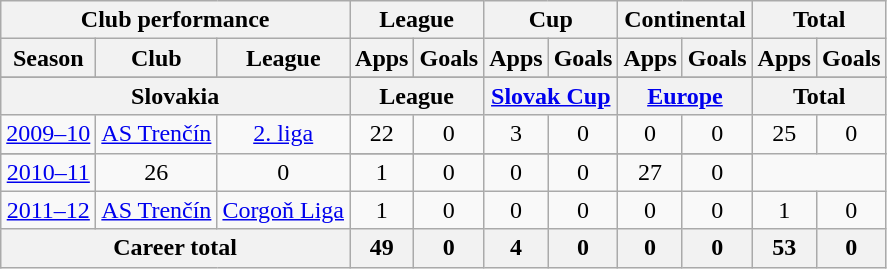<table class="wikitable" style="text-align:center">
<tr>
<th colspan=3>Club performance</th>
<th colspan=2>League</th>
<th colspan=2>Cup</th>
<th colspan=2>Continental</th>
<th colspan=2>Total</th>
</tr>
<tr>
<th>Season</th>
<th>Club</th>
<th>League</th>
<th>Apps</th>
<th>Goals</th>
<th>Apps</th>
<th>Goals</th>
<th>Apps</th>
<th>Goals</th>
<th>Apps</th>
<th>Goals</th>
</tr>
<tr>
</tr>
<tr>
<th colspan=3>Slovakia</th>
<th colspan=2>League</th>
<th colspan=2><a href='#'>Slovak Cup</a></th>
<th colspan=2><a href='#'>Europe</a></th>
<th colspan=2>Total</th>
</tr>
<tr>
<td><a href='#'>2009–10</a></td>
<td rowspan="2"><a href='#'>AS Trenčín</a></td>
<td rowspan="2"><a href='#'>2. liga</a></td>
<td>22</td>
<td>0</td>
<td>3</td>
<td>0</td>
<td>0</td>
<td>0</td>
<td>25</td>
<td>0</td>
</tr>
<tr>
</tr>
<tr>
<td><a href='#'>2010–11</a></td>
<td>26</td>
<td>0</td>
<td>1</td>
<td>0</td>
<td>0</td>
<td>0</td>
<td>27</td>
<td>0</td>
</tr>
<tr>
<td><a href='#'>2011–12</a></td>
<td rowspan="1"><a href='#'>AS Trenčín</a></td>
<td rowspan="1"><a href='#'>Corgoň Liga</a></td>
<td>1</td>
<td>0</td>
<td>0</td>
<td>0</td>
<td>0</td>
<td>0</td>
<td>1</td>
<td>0</td>
</tr>
<tr>
<th colspan=3>Career total</th>
<th>49</th>
<th>0</th>
<th>4</th>
<th>0</th>
<th>0</th>
<th>0</th>
<th>53</th>
<th>0</th>
</tr>
</table>
